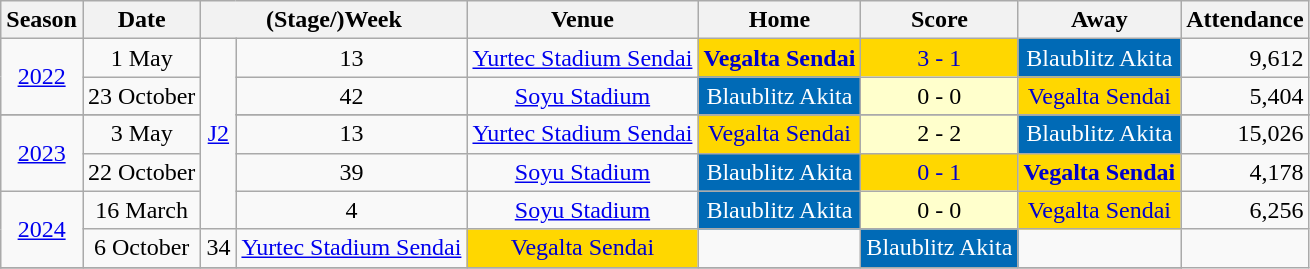<table class="wikitable" style="border-collapse:collapse; text-align:center; font-size:100%;">
<tr>
<th>Season</th>
<th>Date</th>
<th colspan="2">(Stage/)Week</th>
<th>Venue</th>
<th>Home</th>
<th>Score</th>
<th>Away</th>
<th>Attendance</th>
</tr>
<tr>
<td rowspan="2"><a href='#'>2022</a></td>
<td>1 May</td>
<td rowspan="6"><a href='#'>J2</a></td>
<td>13</td>
<td><a href='#'>Yurtec Stadium Sendai</a></td>
<td style="color:#0000CD; background:#FFD700;"><strong>Vegalta Sendai</strong></td>
<td style="color:#0000CD; background:#FFD700;">3 - 1</td>
<td style="color:white; background:#006AB6;">Blaublitz Akita</td>
<td align=right>9,612</td>
</tr>
<tr>
<td>23 October</td>
<td>42</td>
<td><a href='#'>Soyu Stadium</a></td>
<td style="color:white; background:#006AB6;">Blaublitz Akita</td>
<td style="color:black; background:#FFFFCC;">0 - 0</td>
<td style="color:#0000CD; background:#FFD700;">Vegalta Sendai</td>
<td align=right>5,404 </td>
</tr>
<tr>
</tr>
<tr>
<td rowspan="2"><a href='#'>2023</a></td>
<td>3 May</td>
<td>13</td>
<td><a href='#'>Yurtec Stadium Sendai</a></td>
<td style="color:#0000CD; background:#FFD700;">Vegalta Sendai</td>
<td style="color:black; background:#FFFFCC;">2 - 2</td>
<td style="color:white; background:#006AB6;">Blaublitz Akita</td>
<td align=right>15,026</td>
</tr>
<tr>
<td>22 October</td>
<td>39</td>
<td><a href='#'>Soyu Stadium</a></td>
<td style="color:white; background:#006AB6;">Blaublitz Akita</td>
<td style="color:#0000CD; background:#FFD700;">0 - 1</td>
<td style="color:#0000CD; background:#FFD700;"><strong>Vegalta Sendai</strong></td>
<td align=right>4,178</td>
</tr>
<tr>
<td rowspan="2"><a href='#'>2024</a></td>
<td>16 March</td>
<td>4</td>
<td><a href='#'>Soyu Stadium</a></td>
<td style="color:white; background:#006AB6;">Blaublitz Akita</td>
<td style="color:black; background:#FFFFCC;">0 - 0</td>
<td style="color:#0000CD; background:#FFD700;">Vegalta Sendai</td>
<td align=right>6,256</td>
</tr>
<tr>
<td>6 October</td>
<td>34</td>
<td><a href='#'>Yurtec Stadium Sendai</a></td>
<td style="color:#0000CD; background:#FFD700;">Vegalta Sendai</td>
<td></td>
<td style="color:white; background:#006AB6;">Blaublitz Akita</td>
<td align=right></td>
</tr>
<tr>
</tr>
</table>
